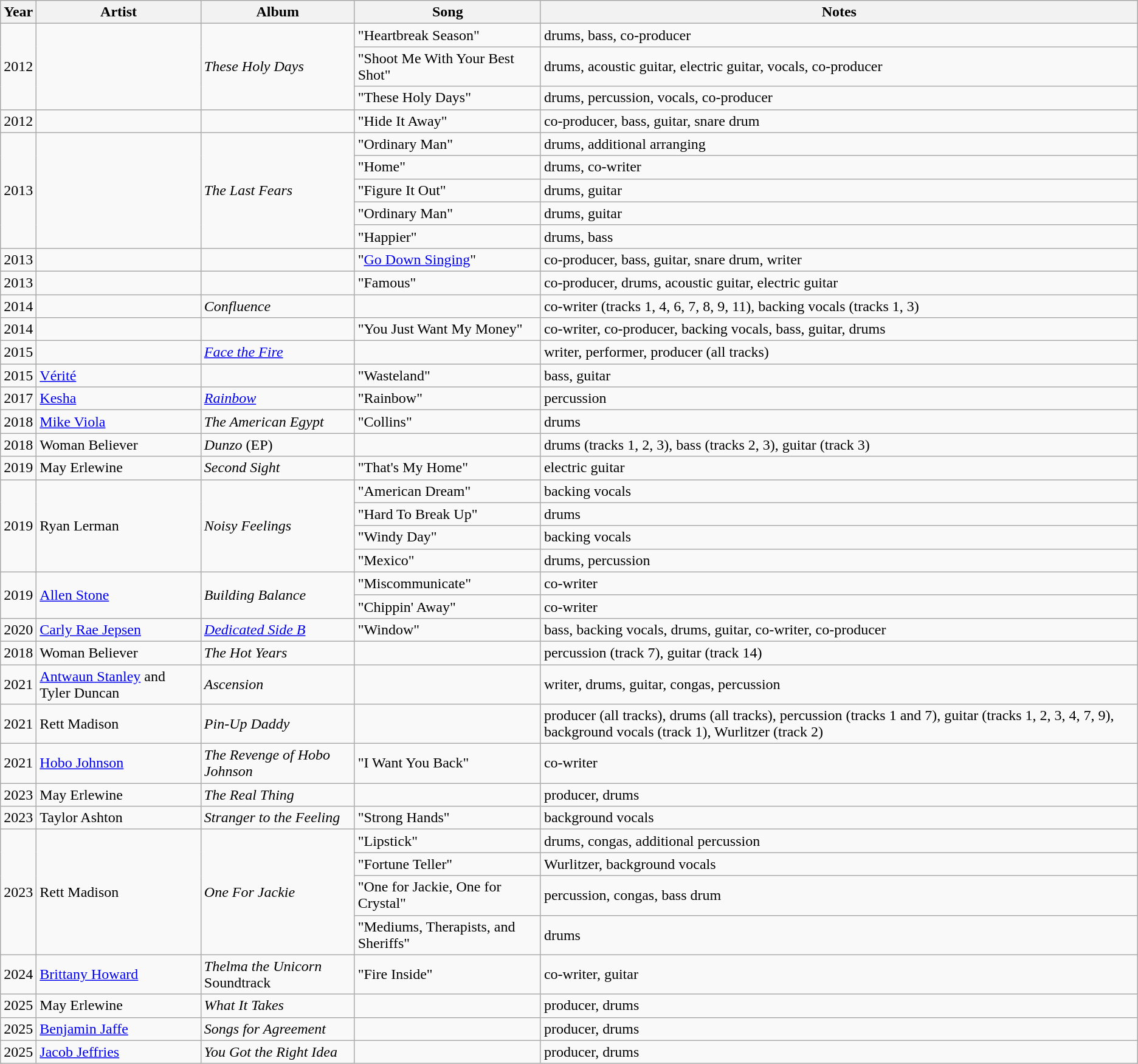<table class="wikitable sortable">
<tr>
<th>Year</th>
<th>Artist</th>
<th class="unsortable">Album</th>
<th class="unsortable">Song</th>
<th class="unsortable">Notes</th>
</tr>
<tr>
<td scope="row" rowspan="3">2012</td>
<td scope="row" rowspan="3"></td>
<td scope="row" rowspan="3"><em>These Holy Days</em></td>
<td>"Heartbreak Season"</td>
<td>drums, bass, co-producer</td>
</tr>
<tr>
<td>"Shoot Me With Your Best Shot"</td>
<td>drums, acoustic guitar, electric guitar, vocals, co-producer</td>
</tr>
<tr>
<td>"These Holy Days"</td>
<td>drums, percussion, vocals, co-producer</td>
</tr>
<tr>
<td>2012</td>
<td></td>
<td></td>
<td>"Hide It Away"</td>
<td>co-producer, bass, guitar, snare drum</td>
</tr>
<tr>
<td scope="row" rowspan="5">2013</td>
<td scope="row" rowspan="5"></td>
<td scope="row" rowspan="5"><em>The Last Fears</em></td>
<td>"Ordinary Man"</td>
<td>drums, additional arranging</td>
</tr>
<tr>
<td>"Home"</td>
<td>drums, co-writer</td>
</tr>
<tr>
<td>"Figure It Out"</td>
<td>drums, guitar</td>
</tr>
<tr>
<td>"Ordinary Man"</td>
<td>drums, guitar</td>
</tr>
<tr>
<td>"Happier"</td>
<td>drums, bass</td>
</tr>
<tr>
<td>2013</td>
<td></td>
<td></td>
<td>"<a href='#'>Go Down Singing</a>"</td>
<td>co-producer, bass, guitar, snare drum, writer</td>
</tr>
<tr>
<td>2013</td>
<td></td>
<td></td>
<td>"Famous"</td>
<td>co-producer, drums, acoustic guitar, electric guitar</td>
</tr>
<tr>
<td>2014</td>
<td></td>
<td><em>Confluence</em></td>
<td></td>
<td>co-writer (tracks 1, 4, 6, 7, 8, 9, 11), backing vocals (tracks 1, 3)</td>
</tr>
<tr>
<td>2014</td>
<td></td>
<td></td>
<td>"You Just Want My Money"</td>
<td>co-writer, co-producer, backing vocals, bass, guitar, drums</td>
</tr>
<tr>
<td>2015</td>
<td></td>
<td><em><a href='#'>Face the Fire</a></em></td>
<td></td>
<td>writer, performer, producer (all tracks)</td>
</tr>
<tr>
<td>2015</td>
<td><a href='#'>Vérité</a></td>
<td></td>
<td>"Wasteland"</td>
<td>bass, guitar</td>
</tr>
<tr>
<td>2017</td>
<td><a href='#'>Kesha</a></td>
<td><em><a href='#'>Rainbow</a></em></td>
<td>"Rainbow"</td>
<td>percussion</td>
</tr>
<tr>
<td>2018</td>
<td><a href='#'>Mike Viola</a></td>
<td><em>The American Egypt</em></td>
<td>"Collins"</td>
<td>drums</td>
</tr>
<tr>
<td>2018</td>
<td>Woman Believer</td>
<td><em>Dunzo</em> (EP)</td>
<td></td>
<td>drums (tracks 1, 2, 3), bass (tracks 2, 3), guitar (track 3)</td>
</tr>
<tr>
<td>2019</td>
<td>May Erlewine</td>
<td><em>Second Sight</em></td>
<td>"That's My Home"</td>
<td>electric guitar</td>
</tr>
<tr>
<td rowspan="4">2019</td>
<td rowspan="4">Ryan Lerman</td>
<td rowspan="4"><em>Noisy Feelings</em></td>
<td>"American Dream"</td>
<td>backing vocals</td>
</tr>
<tr>
<td>"Hard To Break Up"</td>
<td>drums</td>
</tr>
<tr>
<td>"Windy Day"</td>
<td>backing vocals</td>
</tr>
<tr>
<td>"Mexico"</td>
<td>drums, percussion</td>
</tr>
<tr>
<td rowspan="2">2019</td>
<td rowspan="2"><a href='#'>Allen Stone</a></td>
<td rowspan="2"><em>Building Balance</em></td>
<td>"Miscommunicate"</td>
<td>co-writer</td>
</tr>
<tr>
<td>"Chippin' Away"</td>
<td>co-writer</td>
</tr>
<tr>
<td>2020</td>
<td><a href='#'>Carly Rae Jepsen</a></td>
<td><em><a href='#'>Dedicated Side B</a></em></td>
<td>"Window"</td>
<td>bass, backing vocals, drums, guitar, co-writer, co-producer</td>
</tr>
<tr>
<td>2018</td>
<td>Woman Believer</td>
<td><em>The Hot Years</em></td>
<td></td>
<td>percussion (track 7), guitar (track 14)</td>
</tr>
<tr>
<td>2021</td>
<td><a href='#'>Antwaun Stanley</a> and Tyler Duncan</td>
<td><em>Ascension</em></td>
<td></td>
<td>writer, drums, guitar, congas, percussion</td>
</tr>
<tr>
<td>2021</td>
<td>Rett Madison</td>
<td><em>Pin-Up Daddy</em></td>
<td></td>
<td>producer (all tracks), drums (all tracks), percussion (tracks 1 and 7), guitar (tracks 1, 2, 3, 4, 7, 9), background vocals (track 1), Wurlitzer (track 2)</td>
</tr>
<tr>
<td>2021</td>
<td><a href='#'>Hobo Johnson</a></td>
<td><em>The Revenge of Hobo Johnson</em></td>
<td>"I Want You Back"</td>
<td>co-writer</td>
</tr>
<tr>
<td>2023</td>
<td>May Erlewine</td>
<td><em>The Real Thing</em></td>
<td></td>
<td>producer, drums</td>
</tr>
<tr>
<td>2023</td>
<td>Taylor Ashton</td>
<td><em>Stranger to the Feeling</em></td>
<td>"Strong Hands"</td>
<td>background vocals</td>
</tr>
<tr>
<td rowspan="4">2023</td>
<td rowspan="4">Rett Madison</td>
<td rowspan="4"><em>One For Jackie</em></td>
<td>"Lipstick"</td>
<td>drums, congas, additional percussion</td>
</tr>
<tr>
<td>"Fortune Teller"</td>
<td>Wurlitzer, background vocals</td>
</tr>
<tr>
<td>"One for Jackie, One for Crystal"</td>
<td>percussion, congas, bass drum</td>
</tr>
<tr>
<td>"Mediums, Therapists, and Sheriffs"</td>
<td>drums</td>
</tr>
<tr>
<td>2024</td>
<td><a href='#'>Brittany Howard</a></td>
<td><em>Thelma the Unicorn</em> Soundtrack</td>
<td>"Fire Inside"</td>
<td>co-writer, guitar</td>
</tr>
<tr>
<td>2025</td>
<td>May Erlewine</td>
<td><em>What It Takes</em></td>
<td></td>
<td>producer, drums</td>
</tr>
<tr>
<td>2025</td>
<td><a href='#'>Benjamin Jaffe</a></td>
<td><em>Songs for Agreement</em></td>
<td></td>
<td>producer, drums</td>
</tr>
<tr>
<td>2025</td>
<td><a href='#'>Jacob Jeffries</a></td>
<td><em>You Got the Right Idea</em></td>
<td></td>
<td>producer, drums</td>
</tr>
</table>
